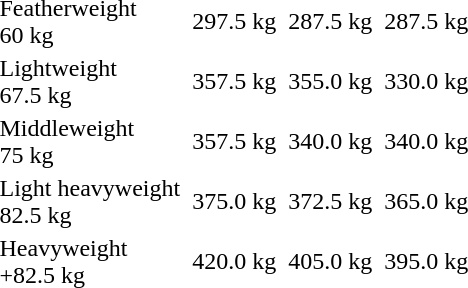<table>
<tr>
<td>Featherweight<br>60 kg</td>
<td></td>
<td>297.5 kg</td>
<td></td>
<td>287.5 kg</td>
<td></td>
<td>287.5 kg</td>
</tr>
<tr>
<td>Lightweight<br>67.5 kg</td>
<td></td>
<td>357.5 kg</td>
<td></td>
<td>355.0 kg</td>
<td></td>
<td>330.0 kg</td>
</tr>
<tr>
<td>Middleweight<br>75 kg</td>
<td></td>
<td>357.5 kg</td>
<td></td>
<td>340.0 kg</td>
<td></td>
<td>340.0 kg</td>
</tr>
<tr>
<td>Light heavyweight<br>82.5 kg</td>
<td></td>
<td>375.0 kg</td>
<td></td>
<td>372.5 kg</td>
<td></td>
<td>365.0 kg</td>
</tr>
<tr>
<td>Heavyweight<br>+82.5 kg</td>
<td></td>
<td>420.0 kg</td>
<td></td>
<td>405.0 kg</td>
<td></td>
<td>395.0 kg</td>
</tr>
</table>
